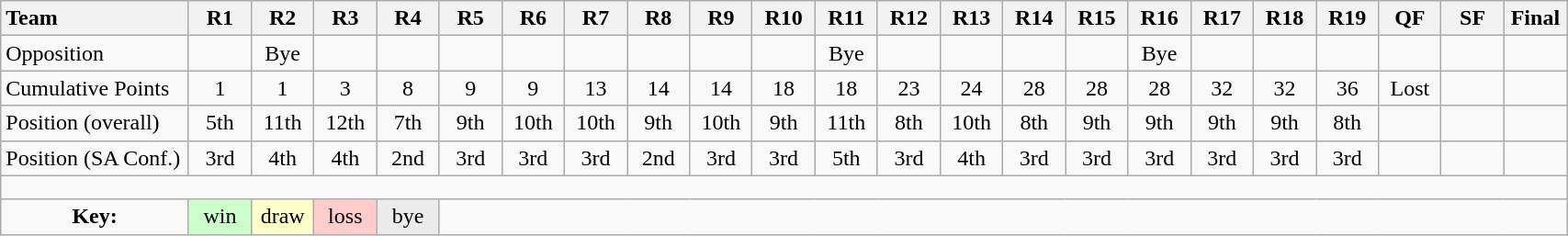<table class="wikitable" style="text-align:center; width:90%; font-size:100%">
<tr>
<th style="text-align:left; width:12%;">Team</th>
<th style="width:4%;">R1</th>
<th style="width:4%;">R2</th>
<th style="width:4%;">R3</th>
<th style="width:4%;">R4</th>
<th style="width:4%;">R5</th>
<th style="width:4%;">R6</th>
<th style="width:4%;">R7</th>
<th style="width:4%;">R8</th>
<th style="width:4%;">R9</th>
<th style="width:4%;">R10</th>
<th style="width:4%;">R11</th>
<th style="width:4%;">R12</th>
<th style="width:4%;">R13</th>
<th style="width:4%;">R14</th>
<th style="width:4%;">R15</th>
<th style="width:4%;">R16</th>
<th style="width:4%;">R17</th>
<th style="width:4%;">R18</th>
<th style="width:4%;">R19</th>
<th style="width:4%;">QF</th>
<th style="width:4%;">SF</th>
<th style="width:4%;">Final</th>
</tr>
<tr>
<td style="text-align:left;">Opposition</td>
<td></td>
<td>Bye</td>
<td></td>
<td></td>
<td></td>
<td></td>
<td></td>
<td></td>
<td></td>
<td></td>
<td>Bye</td>
<td></td>
<td></td>
<td></td>
<td></td>
<td>Bye</td>
<td></td>
<td></td>
<td></td>
<td></td>
<td> </td>
<td> </td>
</tr>
<tr>
<td style="text-align:left;">Cumulative Points</td>
<td>1</td>
<td>1</td>
<td>3</td>
<td>8</td>
<td>9</td>
<td>9</td>
<td>13</td>
<td>14</td>
<td>14</td>
<td>18</td>
<td>18</td>
<td>23</td>
<td>24</td>
<td>28</td>
<td>28</td>
<td>28</td>
<td>32</td>
<td>32</td>
<td>36</td>
<td>Lost</td>
<td> </td>
<td> </td>
</tr>
<tr>
<td style="text-align:left;">Position (overall)</td>
<td>5th</td>
<td>11th</td>
<td>12th</td>
<td>7th</td>
<td>9th</td>
<td>10th</td>
<td>10th</td>
<td>9th</td>
<td>10th</td>
<td>9th</td>
<td>11th</td>
<td>8th</td>
<td>10th</td>
<td>8th</td>
<td>9th</td>
<td>9th</td>
<td>9th</td>
<td>9th</td>
<td>8th</td>
<td></td>
<td> </td>
<td> </td>
</tr>
<tr>
<td style="text-align:left;">Position (SA Conf.)</td>
<td>3rd</td>
<td>4th</td>
<td>4th</td>
<td>2nd</td>
<td>3rd</td>
<td>3rd</td>
<td>3rd</td>
<td>2nd</td>
<td>3rd</td>
<td>3rd</td>
<td>5th</td>
<td>3rd</td>
<td>4th</td>
<td>3rd</td>
<td>3rd</td>
<td>3rd</td>
<td>3rd</td>
<td>3rd</td>
<td>3rd</td>
<td></td>
<td> </td>
<td> </td>
</tr>
<tr>
<td colspan=100% style="height:10px"></td>
</tr>
<tr>
<td><strong>Key:</strong></td>
<td style="background:#CCFFCC;">win</td>
<td style="background:#FFFFCC;">draw</td>
<td style="background:#FFCCCC;">loss</td>
<td style="background:#ECECEC;">bye</td>
<td colspan=100%></td>
</tr>
</table>
